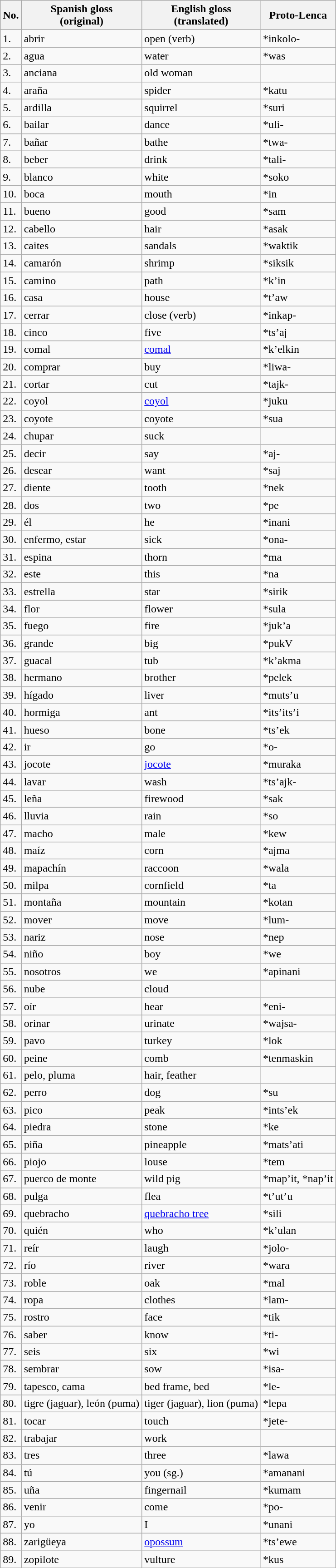<table class="wikitable sortable">
<tr>
<th>No.</th>
<th>Spanish gloss <br>(original)</th>
<th>English gloss <br>(translated)</th>
<th>Proto-Lenca</th>
</tr>
<tr>
<td>1.</td>
<td>abrir</td>
<td>open (verb)</td>
<td>*inkolo-</td>
</tr>
<tr>
<td>2.</td>
<td>agua</td>
<td>water</td>
<td>*was</td>
</tr>
<tr>
<td>3.</td>
<td>anciana</td>
<td>old woman</td>
<td></td>
</tr>
<tr>
<td>4.</td>
<td>araña</td>
<td>spider</td>
<td>*katu</td>
</tr>
<tr>
<td>5.</td>
<td>ardilla</td>
<td>squirrel</td>
<td>*suri</td>
</tr>
<tr>
<td>6.</td>
<td>bailar</td>
<td>dance</td>
<td>*uli-</td>
</tr>
<tr>
<td>7.</td>
<td>bañar</td>
<td>bathe</td>
<td>*twa-</td>
</tr>
<tr>
<td>8.</td>
<td>beber</td>
<td>drink</td>
<td>*tali-</td>
</tr>
<tr>
<td>9.</td>
<td>blanco</td>
<td>white</td>
<td>*soko</td>
</tr>
<tr>
<td>10.</td>
<td>boca</td>
<td>mouth</td>
<td>*in</td>
</tr>
<tr>
<td>11.</td>
<td>bueno</td>
<td>good</td>
<td>*sam</td>
</tr>
<tr>
<td>12.</td>
<td>cabello</td>
<td>hair</td>
<td>*asak</td>
</tr>
<tr>
<td>13.</td>
<td>caites</td>
<td>sandals</td>
<td>*waktik</td>
</tr>
<tr>
<td>14.</td>
<td>camarón</td>
<td>shrimp</td>
<td>*siksik</td>
</tr>
<tr>
<td>15.</td>
<td>camino</td>
<td>path</td>
<td>*k’in</td>
</tr>
<tr>
<td>16.</td>
<td>casa</td>
<td>house</td>
<td>*t’aw</td>
</tr>
<tr>
<td>17.</td>
<td>cerrar</td>
<td>close (verb)</td>
<td>*inkap-</td>
</tr>
<tr>
<td>18.</td>
<td>cinco</td>
<td>five</td>
<td>*ts’aj</td>
</tr>
<tr>
<td>19.</td>
<td>comal</td>
<td><a href='#'>comal</a></td>
<td>*k’elkin</td>
</tr>
<tr>
<td>20.</td>
<td>comprar</td>
<td>buy</td>
<td>*liwa-</td>
</tr>
<tr>
<td>21.</td>
<td>cortar</td>
<td>cut</td>
<td>*tajk-</td>
</tr>
<tr>
<td>22.</td>
<td>coyol</td>
<td><a href='#'>coyol</a></td>
<td>*juku</td>
</tr>
<tr>
<td>23.</td>
<td>coyote</td>
<td>coyote</td>
<td>*sua</td>
</tr>
<tr>
<td>24.</td>
<td>chupar</td>
<td>suck</td>
<td></td>
</tr>
<tr>
<td>25.</td>
<td>decir</td>
<td>say</td>
<td>*aj-</td>
</tr>
<tr>
<td>26.</td>
<td>desear</td>
<td>want</td>
<td>*saj</td>
</tr>
<tr>
<td>27.</td>
<td>diente</td>
<td>tooth</td>
<td>*nek</td>
</tr>
<tr>
<td>28.</td>
<td>dos</td>
<td>two</td>
<td>*pe</td>
</tr>
<tr>
<td>29.</td>
<td>él</td>
<td>he</td>
<td>*inani</td>
</tr>
<tr>
<td>30.</td>
<td>enfermo, estar</td>
<td>sick</td>
<td>*ona-</td>
</tr>
<tr>
<td>31.</td>
<td>espina</td>
<td>thorn</td>
<td>*ma</td>
</tr>
<tr>
<td>32.</td>
<td>este</td>
<td>this</td>
<td>*na</td>
</tr>
<tr>
<td>33.</td>
<td>estrella</td>
<td>star</td>
<td>*sirik</td>
</tr>
<tr>
<td>34.</td>
<td>flor</td>
<td>flower</td>
<td>*sula</td>
</tr>
<tr>
<td>35.</td>
<td>fuego</td>
<td>fire</td>
<td>*juk’a</td>
</tr>
<tr>
<td>36.</td>
<td>grande</td>
<td>big</td>
<td>*pukV</td>
</tr>
<tr>
<td>37.</td>
<td>guacal</td>
<td>tub</td>
<td>*k’akma</td>
</tr>
<tr>
<td>38.</td>
<td>hermano</td>
<td>brother</td>
<td>*pelek</td>
</tr>
<tr>
<td>39.</td>
<td>hígado</td>
<td>liver</td>
<td>*muts’u</td>
</tr>
<tr>
<td>40.</td>
<td>hormiga</td>
<td>ant</td>
<td>*its’its’i</td>
</tr>
<tr>
<td>41.</td>
<td>hueso</td>
<td>bone</td>
<td>*ts’ek</td>
</tr>
<tr>
<td>42.</td>
<td>ir</td>
<td>go</td>
<td>*o-</td>
</tr>
<tr>
<td>43.</td>
<td>jocote</td>
<td><a href='#'>jocote</a></td>
<td>*muraka</td>
</tr>
<tr>
<td>44.</td>
<td>lavar</td>
<td>wash</td>
<td>*ts’ajk-</td>
</tr>
<tr>
<td>45.</td>
<td>leña</td>
<td>firewood</td>
<td>*sak</td>
</tr>
<tr>
<td>46.</td>
<td>lluvia</td>
<td>rain</td>
<td>*so</td>
</tr>
<tr>
<td>47.</td>
<td>macho</td>
<td>male</td>
<td>*kew</td>
</tr>
<tr>
<td>48.</td>
<td>maíz</td>
<td>corn</td>
<td>*ajma</td>
</tr>
<tr>
<td>49.</td>
<td>mapachín</td>
<td>raccoon</td>
<td>*wala</td>
</tr>
<tr>
<td>50.</td>
<td>milpa</td>
<td>cornfield</td>
<td>*ta</td>
</tr>
<tr>
<td>51.</td>
<td>montaña</td>
<td>mountain</td>
<td>*kotan</td>
</tr>
<tr>
<td>52.</td>
<td>mover</td>
<td>move</td>
<td>*lum-</td>
</tr>
<tr>
<td>53.</td>
<td>nariz</td>
<td>nose</td>
<td>*nep</td>
</tr>
<tr>
<td>54.</td>
<td>niño</td>
<td>boy</td>
<td>*we</td>
</tr>
<tr>
<td>55.</td>
<td>nosotros</td>
<td>we</td>
<td>*apinani</td>
</tr>
<tr>
<td>56.</td>
<td>nube</td>
<td>cloud</td>
<td></td>
</tr>
<tr>
<td>57.</td>
<td>oír</td>
<td>hear</td>
<td>*eni-</td>
</tr>
<tr>
<td>58.</td>
<td>orinar</td>
<td>urinate</td>
<td>*wajsa-</td>
</tr>
<tr>
<td>59.</td>
<td>pavo</td>
<td>turkey</td>
<td>*lok</td>
</tr>
<tr>
<td>60.</td>
<td>peine</td>
<td>comb</td>
<td>*tenmaskin</td>
</tr>
<tr>
<td>61.</td>
<td>pelo, pluma</td>
<td>hair, feather</td>
<td></td>
</tr>
<tr>
<td>62.</td>
<td>perro</td>
<td>dog</td>
<td>*su</td>
</tr>
<tr>
<td>63.</td>
<td>pico</td>
<td>peak</td>
<td>*ints’ek</td>
</tr>
<tr>
<td>64.</td>
<td>piedra</td>
<td>stone</td>
<td>*ke</td>
</tr>
<tr>
<td>65.</td>
<td>piña</td>
<td>pineapple</td>
<td>*mats’ati</td>
</tr>
<tr>
<td>66.</td>
<td>piojo</td>
<td>louse</td>
<td>*tem</td>
</tr>
<tr>
<td>67.</td>
<td>puerco de monte</td>
<td>wild pig</td>
<td>*map’it, *nap’it</td>
</tr>
<tr>
<td>68.</td>
<td>pulga</td>
<td>flea</td>
<td>*t’ut’u</td>
</tr>
<tr>
<td>69.</td>
<td>quebracho</td>
<td><a href='#'>quebracho tree</a></td>
<td>*sili</td>
</tr>
<tr>
<td>70.</td>
<td>quién</td>
<td>who</td>
<td>*k’ulan</td>
</tr>
<tr>
<td>71.</td>
<td>reír</td>
<td>laugh</td>
<td>*jolo-</td>
</tr>
<tr>
<td>72.</td>
<td>río</td>
<td>river</td>
<td>*wara</td>
</tr>
<tr>
<td>73.</td>
<td>roble</td>
<td>oak</td>
<td>*mal</td>
</tr>
<tr>
<td>74.</td>
<td>ropa</td>
<td>clothes</td>
<td>*lam-</td>
</tr>
<tr>
<td>75.</td>
<td>rostro</td>
<td>face</td>
<td>*tik</td>
</tr>
<tr>
<td>76.</td>
<td>saber</td>
<td>know</td>
<td>*ti-</td>
</tr>
<tr>
<td>77.</td>
<td>seis</td>
<td>six</td>
<td>*wi</td>
</tr>
<tr>
<td>78.</td>
<td>sembrar</td>
<td>sow</td>
<td>*isa-</td>
</tr>
<tr>
<td>79.</td>
<td>tapesco, cama</td>
<td>bed frame, bed</td>
<td>*le-</td>
</tr>
<tr>
<td>80.</td>
<td>tigre (jaguar), león (puma)</td>
<td>tiger (jaguar), lion (puma)</td>
<td>*lepa</td>
</tr>
<tr>
<td>81.</td>
<td>tocar</td>
<td>touch</td>
<td>*jete-</td>
</tr>
<tr>
<td>82.</td>
<td>trabajar</td>
<td>work</td>
<td></td>
</tr>
<tr>
<td>83.</td>
<td>tres</td>
<td>three</td>
<td>*lawa</td>
</tr>
<tr>
<td>84.</td>
<td>tú</td>
<td>you (sg.)</td>
<td>*amanani</td>
</tr>
<tr>
<td>85.</td>
<td>uña</td>
<td>fingernail</td>
<td>*kumam</td>
</tr>
<tr>
<td>86.</td>
<td>venir</td>
<td>come</td>
<td>*po-</td>
</tr>
<tr>
<td>87.</td>
<td>yo</td>
<td>I</td>
<td>*unani</td>
</tr>
<tr>
<td>88.</td>
<td>zarigüeya</td>
<td><a href='#'>opossum</a></td>
<td>*ts’ewe</td>
</tr>
<tr>
<td>89.</td>
<td>zopilote</td>
<td>vulture</td>
<td>*kus</td>
</tr>
</table>
